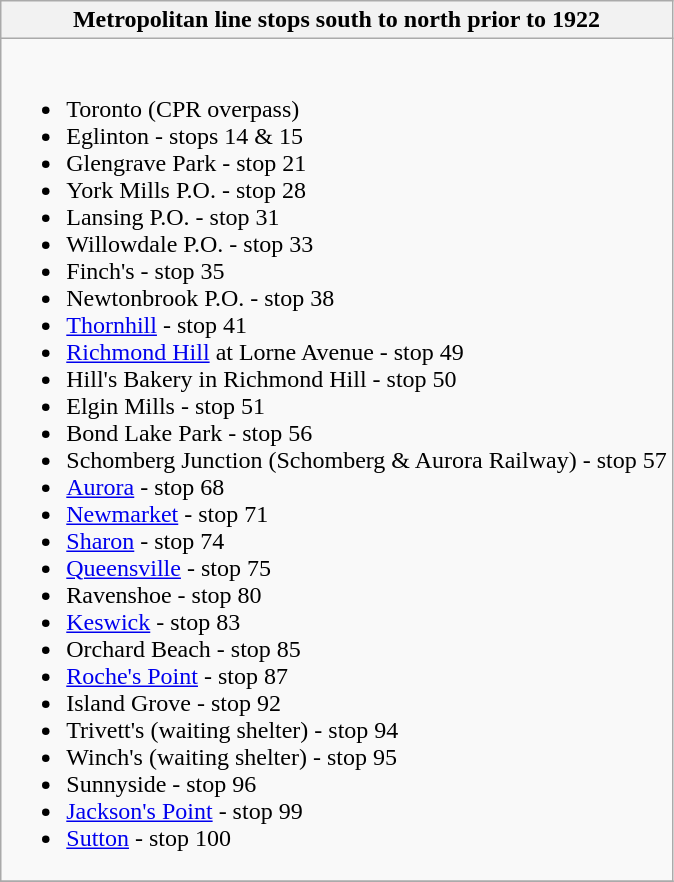<table class="wikitable collapsible collapsed">
<tr>
<th>Metropolitan line stops south to north prior to 1922</th>
</tr>
<tr>
<td><br><ul><li>Toronto (CPR overpass)</li><li>Eglinton - stops 14 & 15</li><li>Glengrave Park - stop 21</li><li>York Mills P.O. - stop 28</li><li>Lansing P.O. - stop 31</li><li>Willowdale P.O. - stop 33</li><li>Finch's - stop 35</li><li>Newtonbrook P.O. - stop 38</li><li><a href='#'>Thornhill</a> - stop 41</li><li><a href='#'>Richmond Hill</a> at Lorne Avenue - stop 49</li><li>Hill's Bakery in Richmond Hill - stop 50</li><li>Elgin Mills - stop 51</li><li>Bond Lake Park - stop 56</li><li>Schomberg Junction (Schomberg & Aurora Railway) - stop 57</li><li><a href='#'>Aurora</a> - stop 68</li><li><a href='#'>Newmarket</a> - stop 71</li><li><a href='#'>Sharon</a> - stop 74</li><li><a href='#'>Queensville</a> - stop 75</li><li>Ravenshoe - stop 80</li><li><a href='#'>Keswick</a> - stop 83</li><li>Orchard Beach - stop 85</li><li><a href='#'>Roche's Point</a> - stop 87</li><li>Island Grove - stop 92</li><li>Trivett's (waiting shelter) - stop 94</li><li>Winch's (waiting shelter) - stop 95</li><li>Sunnyside - stop 96</li><li><a href='#'>Jackson's Point</a> - stop 99</li><li><a href='#'>Sutton</a> - stop 100</li></ul></td>
</tr>
<tr>
</tr>
</table>
